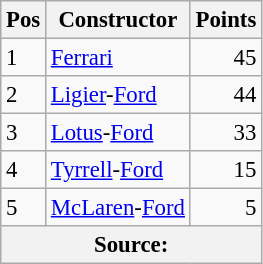<table class="wikitable" style="font-size: 95%;">
<tr>
<th>Pos</th>
<th>Constructor</th>
<th>Points</th>
</tr>
<tr>
<td>1</td>
<td> <a href='#'>Ferrari</a></td>
<td align="right">45</td>
</tr>
<tr>
<td>2</td>
<td> <a href='#'>Ligier</a>-<a href='#'>Ford</a></td>
<td align="right">44</td>
</tr>
<tr>
<td>3</td>
<td> <a href='#'>Lotus</a>-<a href='#'>Ford</a></td>
<td align="right">33</td>
</tr>
<tr>
<td>4</td>
<td> <a href='#'>Tyrrell</a>-<a href='#'>Ford</a></td>
<td align="right">15</td>
</tr>
<tr>
<td>5</td>
<td> <a href='#'>McLaren</a>-<a href='#'>Ford</a></td>
<td align="right">5</td>
</tr>
<tr>
<th colspan=4>Source: </th>
</tr>
</table>
